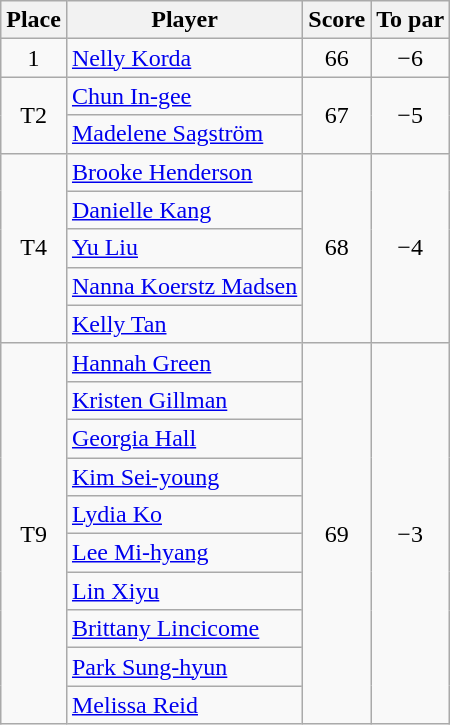<table class="wikitable">
<tr>
<th>Place</th>
<th>Player</th>
<th>Score</th>
<th>To par</th>
</tr>
<tr>
<td align=center>1</td>
<td> <a href='#'>Nelly Korda</a></td>
<td align=center>66</td>
<td align=center>−6</td>
</tr>
<tr>
<td rowspan=2 align=center>T2</td>
<td> <a href='#'>Chun In-gee</a></td>
<td rowspan=2 align=center>67</td>
<td rowspan=2 align=center>−5</td>
</tr>
<tr>
<td> <a href='#'>Madelene Sagström</a></td>
</tr>
<tr>
<td rowspan=5 align=center>T4</td>
<td> <a href='#'>Brooke Henderson</a></td>
<td rowspan=5 align=center>68</td>
<td rowspan=5 align=center>−4</td>
</tr>
<tr>
<td> <a href='#'>Danielle Kang</a></td>
</tr>
<tr>
<td> <a href='#'>Yu Liu</a></td>
</tr>
<tr>
<td> <a href='#'>Nanna Koerstz Madsen</a></td>
</tr>
<tr>
<td> <a href='#'>Kelly Tan</a></td>
</tr>
<tr>
<td rowspan=10 align=center>T9</td>
<td> <a href='#'>Hannah Green</a></td>
<td rowspan=10 align=center>69</td>
<td rowspan=10 align=center>−3</td>
</tr>
<tr>
<td> <a href='#'>Kristen Gillman</a></td>
</tr>
<tr>
<td> <a href='#'>Georgia Hall</a></td>
</tr>
<tr>
<td> <a href='#'>Kim Sei-young</a></td>
</tr>
<tr>
<td> <a href='#'>Lydia Ko</a></td>
</tr>
<tr>
<td> <a href='#'>Lee Mi-hyang</a></td>
</tr>
<tr>
<td> <a href='#'>Lin Xiyu</a></td>
</tr>
<tr>
<td> <a href='#'>Brittany Lincicome</a></td>
</tr>
<tr>
<td> <a href='#'>Park Sung-hyun</a></td>
</tr>
<tr>
<td> <a href='#'>Melissa Reid</a></td>
</tr>
</table>
